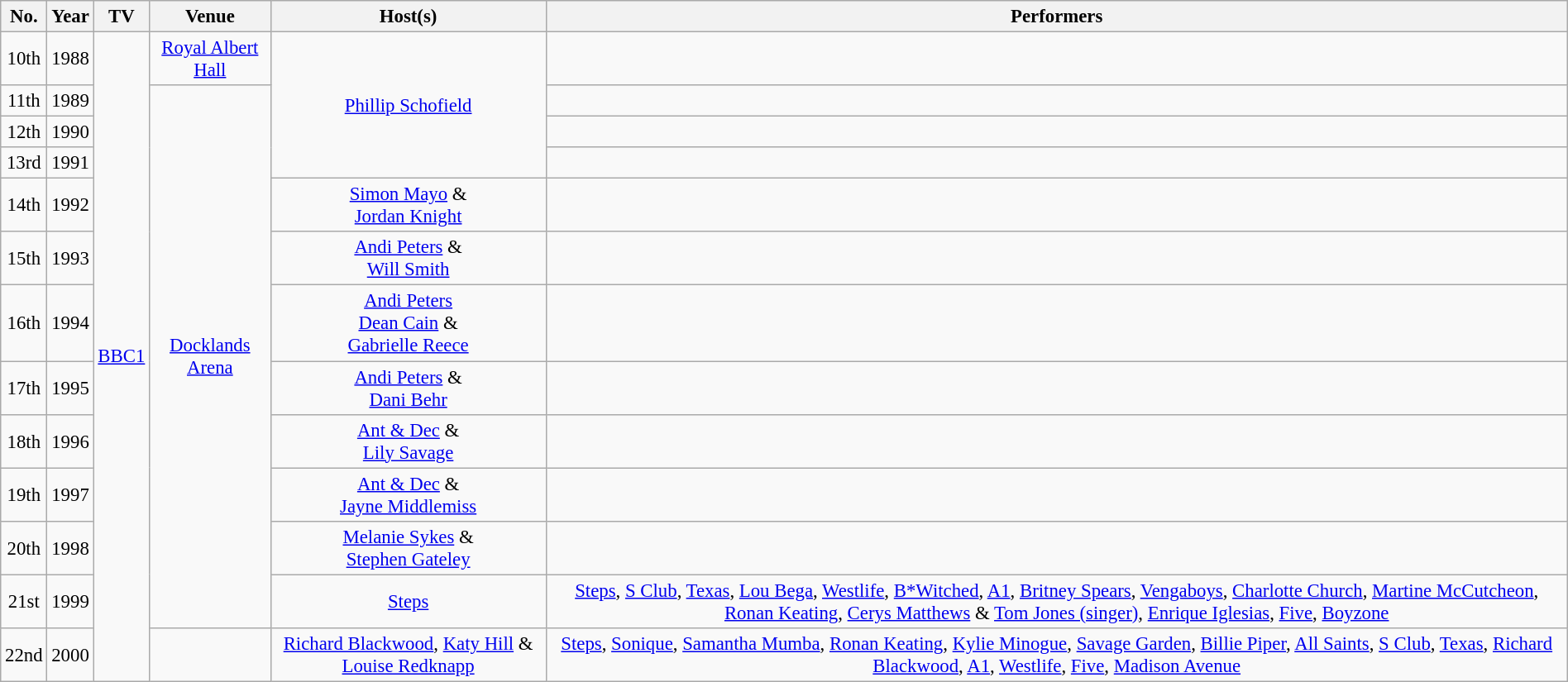<table class="wikitable"  style="font-size:95%; width:100%; text-align:center">
<tr>
<th>No.</th>
<th>Year</th>
<th>TV</th>
<th>Venue</th>
<th>Host(s)</th>
<th>Performers</th>
</tr>
<tr>
<td>10th</td>
<td>1988</td>
<td rowspan="13"><a href='#'>BBC1</a></td>
<td><a href='#'>Royal Albert Hall</a></td>
<td rowspan="4"><a href='#'>Phillip Schofield</a></td>
<td></td>
</tr>
<tr>
<td>11th</td>
<td>1989</td>
<td rowspan="11"><a href='#'>Docklands Arena</a></td>
<td></td>
</tr>
<tr>
<td>12th</td>
<td>1990</td>
<td></td>
</tr>
<tr>
<td>13rd</td>
<td>1991</td>
<td></td>
</tr>
<tr>
<td>14th</td>
<td>1992</td>
<td><a href='#'>Simon Mayo</a> &<br><a href='#'>Jordan Knight</a></td>
<td></td>
</tr>
<tr>
<td>15th</td>
<td>1993</td>
<td><a href='#'>Andi Peters</a> &<br><a href='#'>Will Smith</a></td>
<td></td>
</tr>
<tr>
<td>16th</td>
<td>1994</td>
<td><a href='#'>Andi Peters</a><br><a href='#'>Dean Cain</a> &<br><a href='#'>Gabrielle Reece</a></td>
<td></td>
</tr>
<tr>
<td>17th</td>
<td>1995</td>
<td><a href='#'>Andi Peters</a> &<br><a href='#'>Dani Behr</a></td>
<td></td>
</tr>
<tr>
<td>18th</td>
<td>1996</td>
<td><a href='#'>Ant & Dec</a> &<br><a href='#'>Lily Savage</a></td>
<td></td>
</tr>
<tr>
<td>19th</td>
<td>1997</td>
<td><a href='#'>Ant & Dec</a> & <br><a href='#'>Jayne Middlemiss</a></td>
<td></td>
</tr>
<tr>
<td>20th</td>
<td>1998</td>
<td><a href='#'>Melanie Sykes</a> &<br><a href='#'>Stephen Gateley</a></td>
<td></td>
</tr>
<tr>
<td>21st</td>
<td>1999</td>
<td><a href='#'>Steps</a></td>
<td><a href='#'>Steps</a>, <a href='#'>S Club</a>, <a href='#'>Texas</a>, <a href='#'>Lou Bega</a>, <a href='#'>Westlife</a>, <a href='#'>B*Witched</a>, <a href='#'>A1</a>, <a href='#'>Britney Spears</a>, <a href='#'>Vengaboys</a>, <a href='#'>Charlotte Church</a>, <a href='#'>Martine McCutcheon</a>, <a href='#'>Ronan Keating</a>, <a href='#'>Cerys Matthews</a> & <a href='#'>Tom Jones (singer)</a>, <a href='#'>Enrique Iglesias</a>, <a href='#'>Five</a>, <a href='#'>Boyzone</a></td>
</tr>
<tr>
<td>22nd</td>
<td>2000</td>
<td></td>
<td><a href='#'>Richard Blackwood</a>, <a href='#'>Katy Hill</a> & <a href='#'>Louise Redknapp</a></td>
<td><a href='#'>Steps</a>, <a href='#'>Sonique</a>, <a href='#'>Samantha Mumba</a>, <a href='#'>Ronan Keating</a>, <a href='#'>Kylie Minogue</a>, <a href='#'>Savage Garden</a>, <a href='#'>Billie Piper</a>, <a href='#'>All Saints</a>, <a href='#'>S Club</a>, <a href='#'>Texas</a>, <a href='#'>Richard Blackwood</a>, <a href='#'>A1</a>, <a href='#'>Westlife</a>, <a href='#'>Five</a>, <a href='#'>Madison Avenue</a></td>
</tr>
</table>
